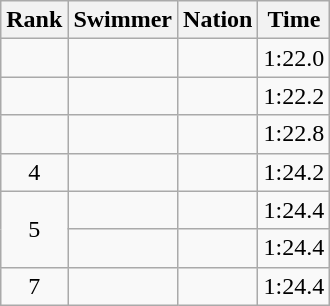<table class="wikitable sortable" style="text-align:center">
<tr>
<th>Rank</th>
<th>Swimmer</th>
<th>Nation</th>
<th>Time</th>
</tr>
<tr>
<td></td>
<td align=left></td>
<td align=left></td>
<td>1:22.0</td>
</tr>
<tr>
<td></td>
<td align=left></td>
<td align=left></td>
<td>1:22.2</td>
</tr>
<tr>
<td></td>
<td align=left></td>
<td align=left></td>
<td>1:22.8</td>
</tr>
<tr>
<td>4</td>
<td align=left></td>
<td align=left></td>
<td>1:24.2</td>
</tr>
<tr>
<td rowspan=2>5</td>
<td align=left></td>
<td align=left></td>
<td>1:24.4</td>
</tr>
<tr>
<td align=left></td>
<td align=left></td>
<td>1:24.4</td>
</tr>
<tr>
<td>7</td>
<td align=left></td>
<td align=left></td>
<td>1:24.4</td>
</tr>
</table>
